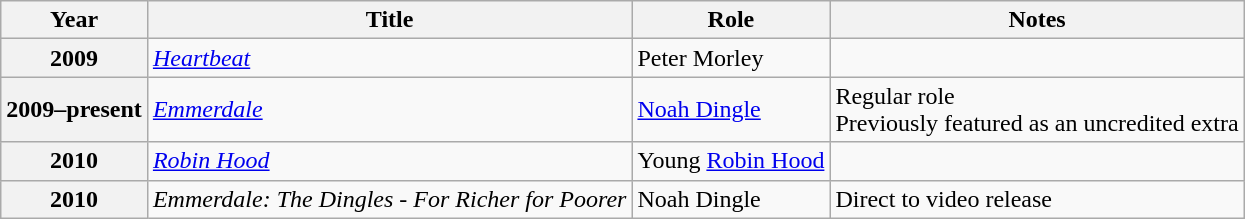<table class="wikitable plainrowheaders sortable">
<tr>
<th scope="col">Year</th>
<th scope="col">Title</th>
<th scope="col">Role</th>
<th scope="col" class="unsortable">Notes</th>
</tr>
<tr>
<th scope="row">2009</th>
<td><em><a href='#'>Heartbeat</a></em></td>
<td>Peter Morley</td>
<td></td>
</tr>
<tr>
<th scope="row">2009–present</th>
<td><em><a href='#'>Emmerdale</a></em></td>
<td><a href='#'>Noah Dingle</a></td>
<td>Regular role <br> Previously featured as an uncredited extra</td>
</tr>
<tr>
<th scope="row">2010</th>
<td><em><a href='#'>Robin Hood</a></em></td>
<td>Young <a href='#'>Robin Hood</a></td>
<td></td>
</tr>
<tr>
<th scope="row">2010</th>
<td><em>Emmerdale: The Dingles - For Richer for Poorer</em></td>
<td>Noah Dingle</td>
<td>Direct to video release</td>
</tr>
</table>
